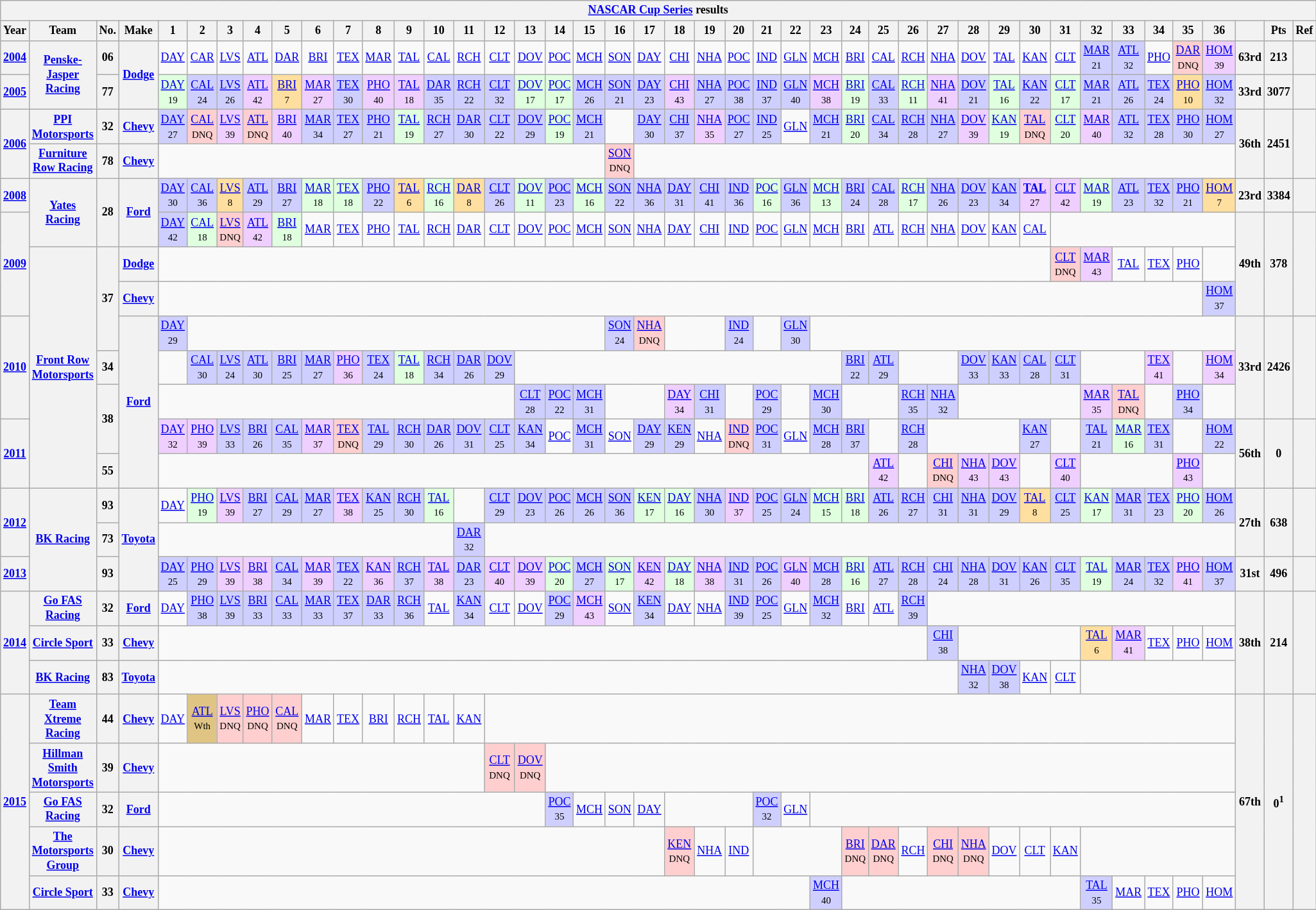<table class="wikitable" style="text-align:center; font-size:75%">
<tr>
<th colspan=45><a href='#'>NASCAR Cup Series</a> results</th>
</tr>
<tr>
<th>Year</th>
<th>Team</th>
<th>No.</th>
<th>Make</th>
<th>1</th>
<th>2</th>
<th>3</th>
<th>4</th>
<th>5</th>
<th>6</th>
<th>7</th>
<th>8</th>
<th>9</th>
<th>10</th>
<th>11</th>
<th>12</th>
<th>13</th>
<th>14</th>
<th>15</th>
<th>16</th>
<th>17</th>
<th>18</th>
<th>19</th>
<th>20</th>
<th>21</th>
<th>22</th>
<th>23</th>
<th>24</th>
<th>25</th>
<th>26</th>
<th>27</th>
<th>28</th>
<th>29</th>
<th>30</th>
<th>31</th>
<th>32</th>
<th>33</th>
<th>34</th>
<th>35</th>
<th>36</th>
<th></th>
<th>Pts</th>
<th>Ref</th>
</tr>
<tr>
<th><a href='#'>2004</a></th>
<th rowspan=2><a href='#'>Penske-Jasper Racing</a></th>
<th>06</th>
<th rowspan=2><a href='#'>Dodge</a></th>
<td><a href='#'>DAY</a></td>
<td><a href='#'>CAR</a></td>
<td><a href='#'>LVS</a></td>
<td><a href='#'>ATL</a></td>
<td><a href='#'>DAR</a></td>
<td><a href='#'>BRI</a></td>
<td><a href='#'>TEX</a></td>
<td><a href='#'>MAR</a></td>
<td><a href='#'>TAL</a></td>
<td><a href='#'>CAL</a></td>
<td><a href='#'>RCH</a></td>
<td><a href='#'>CLT</a></td>
<td><a href='#'>DOV</a></td>
<td><a href='#'>POC</a></td>
<td><a href='#'>MCH</a></td>
<td><a href='#'>SON</a></td>
<td><a href='#'>DAY</a></td>
<td><a href='#'>CHI</a></td>
<td><a href='#'>NHA</a></td>
<td><a href='#'>POC</a></td>
<td><a href='#'>IND</a></td>
<td><a href='#'>GLN</a></td>
<td><a href='#'>MCH</a></td>
<td><a href='#'>BRI</a></td>
<td><a href='#'>CAL</a></td>
<td><a href='#'>RCH</a></td>
<td><a href='#'>NHA</a></td>
<td><a href='#'>DOV</a></td>
<td><a href='#'>TAL</a></td>
<td><a href='#'>KAN</a></td>
<td><a href='#'>CLT</a></td>
<td style="background:#CFCFFF;"><a href='#'>MAR</a><br><small>21</small></td>
<td style="background:#CFCFFF;"><a href='#'>ATL</a><br><small>32</small></td>
<td><a href='#'>PHO</a></td>
<td style="background:#FFCFCF;"><a href='#'>DAR</a><br><small>DNQ</small></td>
<td style="background:#EFCFFF;"><a href='#'>HOM</a><br><small>39</small></td>
<th>63rd</th>
<th>213</th>
<th></th>
</tr>
<tr>
<th><a href='#'>2005</a></th>
<th>77</th>
<td style="background:#DFFFDF;"><a href='#'>DAY</a><br><small>19</small></td>
<td style="background:#CFCFFF;"><a href='#'>CAL</a><br><small>24</small></td>
<td style="background:#CFCFFF;"><a href='#'>LVS</a><br><small>26</small></td>
<td style="background:#EFCFFF;"><a href='#'>ATL</a><br><small>42</small></td>
<td style="background:#FFDF9F;"><a href='#'>BRI</a><br><small>7</small></td>
<td style="background:#EFCFFF;"><a href='#'>MAR</a><br><small>27</small></td>
<td style="background:#CFCFFF;"><a href='#'>TEX</a><br><small>30</small></td>
<td style="background:#EFCFFF;"><a href='#'>PHO</a><br><small>40</small></td>
<td style="background:#EFCFFF;"><a href='#'>TAL</a><br><small>18</small></td>
<td style="background:#CFCFFF;"><a href='#'>DAR</a><br><small>35</small></td>
<td style="background:#CFCFFF;"><a href='#'>RCH</a><br><small>22</small></td>
<td style="background:#CFCFFF;"><a href='#'>CLT</a><br><small>32</small></td>
<td style="background:#DFFFDF;"><a href='#'>DOV</a><br><small>17</small></td>
<td style="background:#DFFFDF;"><a href='#'>POC</a><br><small>17</small></td>
<td style="background:#CFCFFF;"><a href='#'>MCH</a><br><small>26</small></td>
<td style="background:#CFCFFF;"><a href='#'>SON</a><br><small>21</small></td>
<td style="background:#CFCFFF;"><a href='#'>DAY</a><br><small>23</small></td>
<td style="background:#EFCFFF;"><a href='#'>CHI</a><br><small>43</small></td>
<td style="background:#CFCFFF;"><a href='#'>NHA</a><br><small>27</small></td>
<td style="background:#CFCFFF;"><a href='#'>POC</a><br><small>38</small></td>
<td style="background:#CFCFFF;"><a href='#'>IND</a><br><small>37</small></td>
<td style="background:#CFCFFF;"><a href='#'>GLN</a><br><small>40</small></td>
<td style="background:#EFCFFF;"><a href='#'>MCH</a><br><small>38</small></td>
<td style="background:#DFFFDF;"><a href='#'>BRI</a><br><small>19</small></td>
<td style="background:#CFCFFF;"><a href='#'>CAL</a><br><small>33</small></td>
<td style="background:#DFFFDF;"><a href='#'>RCH</a><br><small>11</small></td>
<td style="background:#EFCFFF;"><a href='#'>NHA</a><br><small>41</small></td>
<td style="background:#CFCFFF;"><a href='#'>DOV</a><br><small>21</small></td>
<td style="background:#DFFFDF;"><a href='#'>TAL</a><br><small>16</small></td>
<td style="background:#CFCFFF;"><a href='#'>KAN</a><br><small>22</small></td>
<td style="background:#DFFFDF;"><a href='#'>CLT</a><br><small>17</small></td>
<td style="background:#CFCFFF;"><a href='#'>MAR</a><br><small>21</small></td>
<td style="background:#CFCFFF;"><a href='#'>ATL</a><br><small>26</small></td>
<td style="background:#CFCFFF;"><a href='#'>TEX</a><br><small>24</small></td>
<td style="background:#FFDF9F;"><a href='#'>PHO</a><br><small>10</small></td>
<td style="background:#CFCFFF;"><a href='#'>HOM</a><br><small>32</small></td>
<th>33rd</th>
<th>3077</th>
<th></th>
</tr>
<tr>
<th rowspan=2><a href='#'>2006</a></th>
<th><a href='#'>PPI Motorsports</a></th>
<th>32</th>
<th><a href='#'>Chevy</a></th>
<td style="background:#CFCFFF;"><a href='#'>DAY</a><br><small>27</small></td>
<td style="background:#FFCFCF;"><a href='#'>CAL</a><br><small>DNQ</small></td>
<td style="background:#EFCFFF;"><a href='#'>LVS</a><br><small>39</small></td>
<td style="background:#FFCFCF;"><a href='#'>ATL</a><br><small>DNQ</small></td>
<td style="background:#EFCFFF;"><a href='#'>BRI</a><br><small>40</small></td>
<td style="background:#CFCFFF;"><a href='#'>MAR</a><br><small>34</small></td>
<td style="background:#CFCFFF;"><a href='#'>TEX</a><br><small>27</small></td>
<td style="background:#CFCFFF;"><a href='#'>PHO</a><br><small>21</small></td>
<td style="background:#DFFFDF;"><a href='#'>TAL</a><br><small>19</small></td>
<td style="background:#CFCFFF;"><a href='#'>RCH</a><br><small>27</small></td>
<td style="background:#CFCFFF;"><a href='#'>DAR</a><br><small>30</small></td>
<td style="background:#CFCFFF;"><a href='#'>CLT</a><br><small>22</small></td>
<td style="background:#CFCFFF;"><a href='#'>DOV</a><br><small>29</small></td>
<td style="background:#DFFFDF;"><a href='#'>POC</a><br><small>19</small></td>
<td style="background:#CFCFFF;"><a href='#'>MCH</a><br><small>21</small></td>
<td></td>
<td style="background:#CFCFFF;"><a href='#'>DAY</a><br><small>30</small></td>
<td style="background:#CFCFFF;"><a href='#'>CHI</a><br><small>37</small></td>
<td style="background:#EFCFFF;"><a href='#'>NHA</a><br><small>35</small></td>
<td style="background:#CFCFFF;"><a href='#'>POC</a><br><small>27</small></td>
<td style="background:#CFCFFF;"><a href='#'>IND</a><br><small>25</small></td>
<td><a href='#'>GLN</a></td>
<td style="background:#CFCFFF;"><a href='#'>MCH</a><br><small>21</small></td>
<td style="background:#DFFFDF;"><a href='#'>BRI</a><br><small>20</small></td>
<td style="background:#CFCFFF;"><a href='#'>CAL</a><br><small>34</small></td>
<td style="background:#CFCFFF;"><a href='#'>RCH</a><br><small>28</small></td>
<td style="background:#CFCFFF;"><a href='#'>NHA</a><br><small>27</small></td>
<td style="background:#EFCFFF;"><a href='#'>DOV</a><br><small>39</small></td>
<td style="background:#DFFFDF;"><a href='#'>KAN</a><br><small>19</small></td>
<td style="background:#FFCFCF;"><a href='#'>TAL</a><br><small>DNQ</small></td>
<td style="background:#DFFFDF;"><a href='#'>CLT</a><br><small>20</small></td>
<td style="background:#EFCFFF;"><a href='#'>MAR</a><br><small>40</small></td>
<td style="background:#CFCFFF;"><a href='#'>ATL</a><br><small>32</small></td>
<td style="background:#CFCFFF;"><a href='#'>TEX</a><br><small>28</small></td>
<td style="background:#CFCFFF;"><a href='#'>PHO</a><br><small>30</small></td>
<td style="background:#CFCFFF;"><a href='#'>HOM</a><br><small>27</small></td>
<th rowspan=2>36th</th>
<th rowspan=2>2451</th>
<th rowspan=2></th>
</tr>
<tr>
<th><a href='#'>Furniture Row Racing</a></th>
<th>78</th>
<th><a href='#'>Chevy</a></th>
<td colspan=15></td>
<td style="background:#FFCFCF;"><a href='#'>SON</a><br><small>DNQ</small></td>
<td colspan=20></td>
</tr>
<tr>
<th><a href='#'>2008</a></th>
<th rowspan=2><a href='#'>Yates Racing</a></th>
<th rowspan=2>28</th>
<th rowspan=2><a href='#'>Ford</a></th>
<td style="background:#CFCFFF;"><a href='#'>DAY</a><br><small>30</small></td>
<td style="background:#CFCFFF;"><a href='#'>CAL</a><br><small>36</small></td>
<td style="background:#FFDF9F;"><a href='#'>LVS</a><br><small>8</small></td>
<td style="background:#CFCFFF;"><a href='#'>ATL</a><br><small>29</small></td>
<td style="background:#CFCFFF;"><a href='#'>BRI</a><br><small>27</small></td>
<td style="background:#DFFFDF;"><a href='#'>MAR</a><br><small>18</small></td>
<td style="background:#DFFFDF;"><a href='#'>TEX</a><br><small>18</small></td>
<td style="background:#CFCFFF;"><a href='#'>PHO</a><br><small>22</small></td>
<td style="background:#FFDF9F;"><a href='#'>TAL</a><br><small>6</small></td>
<td style="background:#DFFFDF;"><a href='#'>RCH</a><br><small>16</small></td>
<td style="background:#FFDF9F;"><a href='#'>DAR</a><br><small>8</small></td>
<td style="background:#CFCFFF;"><a href='#'>CLT</a><br><small>26</small></td>
<td style="background:#DFFFDF;"><a href='#'>DOV</a><br><small>11</small></td>
<td style="background:#CFCFFF;"><a href='#'>POC</a><br><small>23</small></td>
<td style="background:#DFFFDF;"><a href='#'>MCH</a><br><small>16</small></td>
<td style="background:#CFCFFF;"><a href='#'>SON</a><br><small>22</small></td>
<td style="background:#CFCFFF;"><a href='#'>NHA</a><br><small>36</small></td>
<td style="background:#CFCFFF;"><a href='#'>DAY</a><br><small>31</small></td>
<td style="background:#CFCFFF;"><a href='#'>CHI</a><br><small>41</small></td>
<td style="background:#CFCFFF;"><a href='#'>IND</a><br><small>36</small></td>
<td style="background:#DFFFDF;"><a href='#'>POC</a><br><small>16</small></td>
<td style="background:#CFCFFF;"><a href='#'>GLN</a><br><small>36</small></td>
<td style="background:#DFFFDF;"><a href='#'>MCH</a><br><small>13</small></td>
<td style="background:#CFCFFF;"><a href='#'>BRI</a><br><small>24</small></td>
<td style="background:#CFCFFF;"><a href='#'>CAL</a><br><small>28</small></td>
<td style="background:#DFFFDF;"><a href='#'>RCH</a><br><small>17</small></td>
<td style="background:#CFCFFF;"><a href='#'>NHA</a><br><small>26</small></td>
<td style="background:#CFCFFF;"><a href='#'>DOV</a><br><small>23</small></td>
<td style="background:#CFCFFF;"><a href='#'>KAN</a><br><small>34</small></td>
<td style="background:#EFCFFF;"><strong><a href='#'>TAL</a></strong><br><small>27</small></td>
<td style="background:#EFCFFF;"><a href='#'>CLT</a><br><small>42</small></td>
<td style="background:#DFFFDF;"><a href='#'>MAR</a><br><small>19</small></td>
<td style="background:#CFCFFF;"><a href='#'>ATL</a><br><small>23</small></td>
<td style="background:#CFCFFF;"><a href='#'>TEX</a><br><small>32</small></td>
<td style="background:#CFCFFF;"><a href='#'>PHO</a><br><small>21</small></td>
<td style="background:#FFDF9F;"><a href='#'>HOM</a><br><small>7</small></td>
<th>23rd</th>
<th>3384</th>
<th></th>
</tr>
<tr>
<th rowspan=3><a href='#'>2009</a></th>
<td style="background:#CFCFFF;"><a href='#'>DAY</a><br><small>42</small></td>
<td style="background:#DFFFDF;"><a href='#'>CAL</a><br><small>18</small></td>
<td style="background:#FFCFCF;"><a href='#'>LVS</a><br><small>DNQ</small></td>
<td style="background:#EFCFFF;"><a href='#'>ATL</a><br><small>42</small></td>
<td style="background:#DFFFDF;"><a href='#'>BRI</a><br><small>18</small></td>
<td><a href='#'>MAR</a></td>
<td><a href='#'>TEX</a></td>
<td><a href='#'>PHO</a></td>
<td><a href='#'>TAL</a></td>
<td><a href='#'>RCH</a></td>
<td><a href='#'>DAR</a></td>
<td><a href='#'>CLT</a></td>
<td><a href='#'>DOV</a></td>
<td><a href='#'>POC</a></td>
<td><a href='#'>MCH</a></td>
<td><a href='#'>SON</a></td>
<td><a href='#'>NHA</a></td>
<td><a href='#'>DAY</a></td>
<td><a href='#'>CHI</a></td>
<td><a href='#'>IND</a></td>
<td><a href='#'>POC</a></td>
<td><a href='#'>GLN</a></td>
<td><a href='#'>MCH</a></td>
<td><a href='#'>BRI</a></td>
<td><a href='#'>ATL</a></td>
<td><a href='#'>RCH</a></td>
<td><a href='#'>NHA</a></td>
<td><a href='#'>DOV</a></td>
<td><a href='#'>KAN</a></td>
<td><a href='#'>CAL</a></td>
<td colspan=6></td>
<th rowspan=3>49th</th>
<th rowspan=3>378</th>
<th rowspan=3></th>
</tr>
<tr>
<th rowspan=7><a href='#'>Front Row Motorsports</a></th>
<th rowspan=3>37</th>
<th><a href='#'>Dodge</a></th>
<td colspan=30></td>
<td style="background:#FFCFCF;"><a href='#'>CLT</a><br><small>DNQ</small></td>
<td style="background:#EFCFFF;"><a href='#'>MAR</a><br><small>43</small></td>
<td><a href='#'>TAL</a></td>
<td><a href='#'>TEX</a></td>
<td><a href='#'>PHO</a></td>
<td></td>
</tr>
<tr>
<th><a href='#'>Chevy</a></th>
<td colspan=35></td>
<td style="background:#CFCFFF;"><a href='#'>HOM</a><br><small>37</small></td>
</tr>
<tr>
<th rowspan=3><a href='#'>2010</a></th>
<th rowspan=5><a href='#'>Ford</a></th>
<td style="background:#CFCFFF;"><a href='#'>DAY</a><br><small>29</small></td>
<td colspan=14></td>
<td style="background:#CFCFFF;"><a href='#'>SON</a><br><small>24</small></td>
<td style="background:#FFCFCF;"><a href='#'>NHA</a><br><small>DNQ</small></td>
<td colspan=2></td>
<td style="background:#CFCFFF;"><a href='#'>IND</a><br><small>24</small></td>
<td></td>
<td style="background:#CFCFFF;"><a href='#'>GLN</a><br><small>30</small></td>
<td colspan=14></td>
<th rowspan=3>33rd</th>
<th rowspan=3>2426</th>
<th rowspan=3></th>
</tr>
<tr>
<th>34</th>
<td></td>
<td style="background:#CFCFFF;"><a href='#'>CAL</a><br><small>30</small></td>
<td style="background:#CFCFFF;"><a href='#'>LVS</a><br><small>24</small></td>
<td style="background:#CFCFFF;"><a href='#'>ATL</a><br><small>30</small></td>
<td style="background:#CFCFFF;"><a href='#'>BRI</a><br><small>25</small></td>
<td style="background:#CFCFFF;"><a href='#'>MAR</a><br><small>27</small></td>
<td style="background:#EFCFFF;"><a href='#'>PHO</a><br><small>36</small></td>
<td style="background:#CFCFFF;"><a href='#'>TEX</a><br><small>24</small></td>
<td style="background:#DFFFDF;"><a href='#'>TAL</a><br><small>18</small></td>
<td style="background:#CFCFFF;"><a href='#'>RCH</a><br><small>34</small></td>
<td style="background:#CFCFFF;"><a href='#'>DAR</a><br><small>26</small></td>
<td style="background:#CFCFFF;"><a href='#'>DOV</a><br><small>29</small></td>
<td colspan=11></td>
<td style="background:#CFCFFF;"><a href='#'>BRI</a><br><small>22</small></td>
<td style="background:#CFCFFF;"><a href='#'>ATL</a><br><small>29</small></td>
<td colspan=2></td>
<td style="background:#CFCFFF;"><a href='#'>DOV</a><br><small>33</small></td>
<td style="background:#CFCFFF;"><a href='#'>KAN</a><br><small>33</small></td>
<td style="background:#CFCFFF;"><a href='#'>CAL</a><br><small>28</small></td>
<td style="background:#CFCFFF;"><a href='#'>CLT</a><br><small>31</small></td>
<td colspan=2></td>
<td style="background:#EFCFFF;"><a href='#'>TEX</a><br><small>41</small></td>
<td></td>
<td style="background:#EFCFFF;"><a href='#'>HOM</a><br><small>34</small></td>
</tr>
<tr>
<th rowspan=2>38</th>
<td colspan=12></td>
<td style="background:#CFCFFF;"><a href='#'>CLT</a><br><small>28</small></td>
<td style="background:#CFCFFF;"><a href='#'>POC</a><br><small>22</small></td>
<td style="background:#CFCFFF;"><a href='#'>MCH</a><br><small>31</small></td>
<td colspan=2></td>
<td style="background:#EFCFFF;"><a href='#'>DAY</a><br><small>34</small></td>
<td style="background:#CFCFFF;"><a href='#'>CHI</a><br><small>31</small></td>
<td></td>
<td style="background:#CFCFFF;"><a href='#'>POC</a><br><small>29</small></td>
<td></td>
<td style="background:#CFCFFF;"><a href='#'>MCH</a><br><small>30</small></td>
<td colspan=2></td>
<td style="background:#CFCFFF;"><a href='#'>RCH</a><br><small>35</small></td>
<td style="background:#CFCFFF;"><a href='#'>NHA</a><br><small>32</small></td>
<td colspan=4></td>
<td style="background:#EFCFFF;"><a href='#'>MAR</a><br><small>35</small></td>
<td style="background:#FFCFCF;"><a href='#'>TAL</a><br><small>DNQ</small></td>
<td></td>
<td style="background:#CFCFFF;"><a href='#'>PHO</a><br><small>34</small></td>
<td></td>
</tr>
<tr>
<th rowspan=2><a href='#'>2011</a></th>
<td style="background:#EFCFFF;"><a href='#'>DAY</a><br><small>32</small></td>
<td style="background:#EFCFFF;"><a href='#'>PHO</a><br><small>39</small></td>
<td style="background:#CFCFFF;"><a href='#'>LVS</a><br><small>33</small></td>
<td style="background:#CFCFFF;"><a href='#'>BRI</a><br><small>26</small></td>
<td style="background:#CFCFFF;"><a href='#'>CAL</a><br><small>35</small></td>
<td style="background:#EFCFFF;"><a href='#'>MAR</a><br><small>37</small></td>
<td style="background:#FFCFCF;"><a href='#'>TEX</a><br><small>DNQ</small></td>
<td style="background:#CFCFFF;"><a href='#'>TAL</a><br><small>29</small></td>
<td style="background:#CFCFFF;"><a href='#'>RCH</a><br><small>30</small></td>
<td style="background:#CFCFFF;"><a href='#'>DAR</a><br><small>26</small></td>
<td style="background:#CFCFFF;"><a href='#'>DOV</a><br><small>31</small></td>
<td style="background:#CFCFFF;"><a href='#'>CLT</a><br><small>25</small></td>
<td style="background:#CFCFFF;"><a href='#'>KAN</a><br><small>34</small></td>
<td><a href='#'>POC</a></td>
<td style="background:#CFCFFF;"><a href='#'>MCH</a><br><small>31</small></td>
<td><a href='#'>SON</a></td>
<td style="background:#CFCFFF;"><a href='#'>DAY</a><br><small>29</small></td>
<td style="background:#CFCFFF;"><a href='#'>KEN</a><br><small>29</small></td>
<td><a href='#'>NHA</a></td>
<td style="background:#FFCFCF;"><a href='#'>IND</a><br><small>DNQ</small></td>
<td style="background:#CFCFFF;"><a href='#'>POC</a><br><small>31</small></td>
<td><a href='#'>GLN</a></td>
<td style="background:#CFCFFF;"><a href='#'>MCH</a><br><small>28</small></td>
<td style="background:#CFCFFF;"><a href='#'>BRI</a><br><small>37</small></td>
<td></td>
<td style="background:#CFCFFF;"><a href='#'>RCH</a><br><small>28</small></td>
<td colspan=3></td>
<td style="background:#CFCFFF;"><a href='#'>KAN</a><br><small>27</small></td>
<td></td>
<td style="background:#CFCFFF;"><a href='#'>TAL</a><br><small>21</small></td>
<td style="background:#DFFFDF;"><a href='#'>MAR</a><br><small>16</small></td>
<td style="background:#CFCFFF;"><a href='#'>TEX</a><br><small>31</small></td>
<td></td>
<td style="background:#CFCFFF;"><a href='#'>HOM</a><br><small>22</small></td>
<th rowspan=2>56th</th>
<th rowspan=2>0</th>
<th rowspan=2></th>
</tr>
<tr>
<th>55</th>
<td colspan=24></td>
<td style="background:#EFCFFF;"><a href='#'>ATL</a><br><small>42</small></td>
<td></td>
<td style="background:#FFCFCF;"><a href='#'>CHI</a><br><small>DNQ</small></td>
<td style="background:#EFCFFF;"><a href='#'>NHA</a><br><small>43</small></td>
<td style="background:#EFCFFF;"><a href='#'>DOV</a><br><small>43</small></td>
<td></td>
<td style="background:#EFCFFF;"><a href='#'>CLT</a><br><small>40</small></td>
<td colspan=3></td>
<td style="background:#EFCFFF;"><a href='#'>PHO</a><br><small>43</small></td>
<td></td>
</tr>
<tr>
<th rowspan=2><a href='#'>2012</a></th>
<th rowspan=3><a href='#'>BK Racing</a></th>
<th>93</th>
<th rowspan=3><a href='#'>Toyota</a></th>
<td><a href='#'>DAY</a></td>
<td style="background:#DFFFDF;"><a href='#'>PHO</a><br><small>19</small></td>
<td style="background:#EFCFFF;"><a href='#'>LVS</a><br><small>39</small></td>
<td style="background:#CFCFFF;"><a href='#'>BRI</a><br><small>27</small></td>
<td style="background:#CFCFFF;"><a href='#'>CAL</a><br><small>29</small></td>
<td style="background:#CFCFFF;"><a href='#'>MAR</a><br><small>27</small></td>
<td style="background:#EFCFFF;"><a href='#'>TEX</a><br><small>38</small></td>
<td style="background:#CFCFFF;"><a href='#'>KAN</a><br><small>25</small></td>
<td style="background:#CFCFFF;"><a href='#'>RCH</a><br><small>30</small></td>
<td style="background:#DFFFDF;"><a href='#'>TAL</a><br><small>16</small></td>
<td></td>
<td style="background:#CFCFFF;"><a href='#'>CLT</a><br><small>29</small></td>
<td style="background:#CFCFFF;"><a href='#'>DOV</a><br><small>23</small></td>
<td style="background:#CFCFFF;"><a href='#'>POC</a><br><small>26</small></td>
<td style="background:#CFCFFF;"><a href='#'>MCH</a><br><small>26</small></td>
<td style="background:#CFCFFF;"><a href='#'>SON</a><br><small>36</small></td>
<td style="background:#DFFFDF;"><a href='#'>KEN</a><br><small>17</small></td>
<td style="background:#DFFFDF;"><a href='#'>DAY</a><br><small>16</small></td>
<td style="background:#CFCFFF;"><a href='#'>NHA</a><br><small>30</small></td>
<td style="background:#EFCFFF;"><a href='#'>IND</a><br><small>37</small></td>
<td style="background:#CFCFFF;"><a href='#'>POC</a><br><small>25</small></td>
<td style="background:#CFCFFF;"><a href='#'>GLN</a><br><small>24</small></td>
<td style="background:#DFFFDF;"><a href='#'>MCH</a><br><small>15</small></td>
<td style="background:#DFFFDF;"><a href='#'>BRI</a><br><small>18</small></td>
<td style="background:#CFCFFF;"><a href='#'>ATL</a><br><small>26</small></td>
<td style="background:#CFCFFF;"><a href='#'>RCH</a><br><small>27</small></td>
<td style="background:#CFCFFF;"><a href='#'>CHI</a><br><small>31</small></td>
<td style="background:#CFCFFF;"><a href='#'>NHA</a><br><small>31</small></td>
<td style="background:#CFCFFF;"><a href='#'>DOV</a><br><small>29</small></td>
<td style="background:#FFDF9F;"><a href='#'>TAL</a><br><small>8</small></td>
<td style="background:#CFCFFF;"><a href='#'>CLT</a><br><small>25</small></td>
<td style="background:#DFFFDF;"><a href='#'>KAN</a><br><small>17</small></td>
<td style="background:#CFCFFF;"><a href='#'>MAR</a><br><small>31</small></td>
<td style="background:#CFCFFF;"><a href='#'>TEX</a><br><small>23</small></td>
<td style="background:#DFFFDF;"><a href='#'>PHO</a><br><small>20</small></td>
<td style="background:#CFCFFF;"><a href='#'>HOM</a><br><small>26</small></td>
<th rowspan=2>27th</th>
<th rowspan=2>638</th>
<th rowspan=2></th>
</tr>
<tr>
<th>73</th>
<td colspan=10></td>
<td style="background:#CFCFFF;"><a href='#'>DAR</a><br><small>32</small></td>
<td colspan=25></td>
</tr>
<tr>
<th><a href='#'>2013</a></th>
<th>93</th>
<td style="background:#CFCFFF;"><a href='#'>DAY</a><br><small>25</small></td>
<td style="background:#CFCFFF;"><a href='#'>PHO</a><br><small>29</small></td>
<td style="background:#EFCFFF;"><a href='#'>LVS</a><br><small>39</small></td>
<td style="background:#EFCFFF;"><a href='#'>BRI</a><br><small>38</small></td>
<td style="background:#CFCFFF;"><a href='#'>CAL</a><br><small>34</small></td>
<td style="background:#EFCFFF;"><a href='#'>MAR</a><br><small>39</small></td>
<td style="background:#CFCFFF;"><a href='#'>TEX</a><br><small>22</small></td>
<td style="background:#EFCFFF;"><a href='#'>KAN</a><br><small>36</small></td>
<td style="background:#CFCFFF;"><a href='#'>RCH</a><br><small>37</small></td>
<td style="background:#EFCFFF;"><a href='#'>TAL</a><br><small>38</small></td>
<td style="background:#CFCFFF;"><a href='#'>DAR</a><br><small>23</small></td>
<td style="background:#EFCFFF;"><a href='#'>CLT</a><br><small>40</small></td>
<td style="background:#EFCFFF;"><a href='#'>DOV</a><br><small>39</small></td>
<td style="background:#DFFFDF;"><a href='#'>POC</a><br><small>20</small></td>
<td style="background:#CFCFFF;"><a href='#'>MCH</a><br><small>27</small></td>
<td style="background:#DFFFDF;"><a href='#'>SON</a><br><small>17</small></td>
<td style="background:#EFCFFF;"><a href='#'>KEN</a><br><small>42</small></td>
<td style="background:#DFFFDF;"><a href='#'>DAY</a><br><small>18</small></td>
<td style="background:#EFCFFF;"><a href='#'>NHA</a><br><small>38</small></td>
<td style="background:#CFCFFF;"><a href='#'>IND</a><br><small>31</small></td>
<td style="background:#CFCFFF;"><a href='#'>POC</a><br><small>26</small></td>
<td style="background:#EFCFFF;"><a href='#'>GLN</a><br><small>40</small></td>
<td style="background:#CFCFFF;"><a href='#'>MCH</a><br><small>28</small></td>
<td style="background:#DFFFDF;"><a href='#'>BRI</a><br><small>16</small></td>
<td style="background:#CFCFFF;"><a href='#'>ATL</a><br><small>27</small></td>
<td style="background:#CFCFFF;"><a href='#'>RCH</a><br><small>28</small></td>
<td style="background:#CFCFFF;"><a href='#'>CHI</a><br><small>24</small></td>
<td style="background:#CFCFFF;"><a href='#'>NHA</a><br><small>28</small></td>
<td style="background:#CFCFFF;"><a href='#'>DOV</a><br><small>31</small></td>
<td style="background:#CFCFFF;"><a href='#'>KAN</a><br><small>26</small></td>
<td style="background:#CFCFFF;"><a href='#'>CLT</a><br><small>35</small></td>
<td style="background:#DFFFDF;"><a href='#'>TAL</a><br><small>19</small></td>
<td style="background:#CFCFFF;"><a href='#'>MAR</a><br><small>24</small></td>
<td style="background:#CFCFFF;"><a href='#'>TEX</a><br><small>32</small></td>
<td style="background:#EFCFFF;"><a href='#'>PHO</a><br><small>41</small></td>
<td style="background:#CFCFFF;"><a href='#'>HOM</a><br><small>37</small></td>
<th>31st</th>
<th>496</th>
<th></th>
</tr>
<tr>
<th rowspan=3><a href='#'>2014</a></th>
<th><a href='#'>Go FAS Racing</a></th>
<th>32</th>
<th><a href='#'>Ford</a></th>
<td><a href='#'>DAY</a></td>
<td style="background:#CFCFFF;"><a href='#'>PHO</a><br><small>38</small></td>
<td style="background:#CFCFFF;"><a href='#'>LVS</a><br><small>39</small></td>
<td style="background:#CFCFFF;"><a href='#'>BRI</a><br><small>33</small></td>
<td style="background:#CFCFFF;"><a href='#'>CAL</a><br><small>33</small></td>
<td style="background:#CFCFFF;"><a href='#'>MAR</a><br><small>33</small></td>
<td style="background:#CFCFFF;"><a href='#'>TEX</a><br><small>37</small></td>
<td style="background:#CFCFFF;"><a href='#'>DAR</a><br><small>33</small></td>
<td style="background:#CFCFFF;"><a href='#'>RCH</a><br><small>36</small></td>
<td><a href='#'>TAL</a></td>
<td style="background:#CFCFFF;"><a href='#'>KAN</a><br><small>34</small></td>
<td><a href='#'>CLT</a></td>
<td><a href='#'>DOV</a></td>
<td style="background:#CFCFFF;"><a href='#'>POC</a><br><small>29</small></td>
<td style="background:#EFCFFF;"><a href='#'>MCH</a><br><small>43</small></td>
<td><a href='#'>SON</a></td>
<td style="background:#CFCFFF;"><a href='#'>KEN</a><br><small>34</small></td>
<td><a href='#'>DAY</a></td>
<td><a href='#'>NHA</a></td>
<td style="background:#CFCFFF;"><a href='#'>IND</a><br><small>39</small></td>
<td style="background:#CFCFFF;"><a href='#'>POC</a><br><small>25</small></td>
<td><a href='#'>GLN</a></td>
<td style="background:#CFCFFF;"><a href='#'>MCH</a><br><small>32</small></td>
<td><a href='#'>BRI</a></td>
<td><a href='#'>ATL</a></td>
<td style="background:#CFCFFF;"><a href='#'>RCH</a><br><small>39</small></td>
<td colspan=10></td>
<th rowspan=3>38th</th>
<th rowspan=3>214</th>
<th rowspan=3></th>
</tr>
<tr>
<th><a href='#'>Circle Sport</a></th>
<th>33</th>
<th><a href='#'>Chevy</a></th>
<td colspan=26></td>
<td style="background:#CFCFFF;"><a href='#'>CHI</a><br><small>38</small></td>
<td colspan=4></td>
<td style="background:#FFDF9F;"><a href='#'>TAL</a><br><small>6</small></td>
<td style="background:#EFCFFF;"><a href='#'>MAR</a><br><small>41</small></td>
<td><a href='#'>TEX</a></td>
<td><a href='#'>PHO</a></td>
<td><a href='#'>HOM</a></td>
</tr>
<tr>
<th><a href='#'>BK Racing</a></th>
<th>83</th>
<th><a href='#'>Toyota</a></th>
<td colspan=27></td>
<td style="background:#CFCFFF;"><a href='#'>NHA</a><br><small>32</small></td>
<td style="background:#CFCFFF;"><a href='#'>DOV</a><br><small>38</small></td>
<td><a href='#'>KAN</a></td>
<td><a href='#'>CLT</a></td>
<td colspan=5></td>
</tr>
<tr>
<th rowspan=5><a href='#'>2015</a></th>
<th><a href='#'>Team Xtreme Racing</a></th>
<th>44</th>
<th><a href='#'>Chevy</a></th>
<td><a href='#'>DAY</a></td>
<td style="background:#DFC484;"><a href='#'>ATL</a><br><small>Wth</small></td>
<td style="background:#FFCFCF;"><a href='#'>LVS</a><br><small>DNQ</small></td>
<td style="background:#FFCFCF;"><a href='#'>PHO</a><br><small>DNQ</small></td>
<td style="background:#FFCFCF;"><a href='#'>CAL</a><br><small>DNQ</small></td>
<td><a href='#'>MAR</a></td>
<td><a href='#'>TEX</a></td>
<td><a href='#'>BRI</a></td>
<td><a href='#'>RCH</a></td>
<td><a href='#'>TAL</a></td>
<td><a href='#'>KAN</a></td>
<td colspan=25></td>
<th rowspan=5>67th</th>
<th rowspan=5>0<sup>1</sup></th>
<th rowspan=5></th>
</tr>
<tr>
<th><a href='#'>Hillman Smith Motorsports</a></th>
<th>39</th>
<th><a href='#'>Chevy</a></th>
<td colspan=11></td>
<td style="background:#FFCFCF;"><a href='#'>CLT</a><br><small>DNQ</small></td>
<td style="background:#FFCFCF;"><a href='#'>DOV</a><br><small>DNQ</small></td>
<td colspan=23></td>
</tr>
<tr>
<th><a href='#'>Go FAS Racing</a></th>
<th>32</th>
<th><a href='#'>Ford</a></th>
<td colspan=13></td>
<td style="background:#CFCFFF;"><a href='#'>POC</a><br><small>35</small></td>
<td><a href='#'>MCH</a></td>
<td><a href='#'>SON</a></td>
<td><a href='#'>DAY</a></td>
<td colspan=3></td>
<td style="background:#CFCFFF;"><a href='#'>POC</a><br><small>32</small></td>
<td><a href='#'>GLN</a></td>
<td colspan=14></td>
</tr>
<tr>
<th><a href='#'>The Motorsports Group</a></th>
<th>30</th>
<th><a href='#'>Chevy</a></th>
<td colspan=17></td>
<td style="background:#FFCFCF;"><a href='#'>KEN</a><br><small>DNQ</small></td>
<td><a href='#'>NHA</a></td>
<td><a href='#'>IND</a></td>
<td colspan=3></td>
<td style="background:#FFCFCF;"><a href='#'>BRI</a><br><small>DNQ</small></td>
<td style="background:#FFCFCF;"><a href='#'>DAR</a><br><small>DNQ</small></td>
<td><a href='#'>RCH</a></td>
<td style="background:#FFCFCF;"><a href='#'>CHI</a><br><small>DNQ</small></td>
<td style="background:#FFCFCF;"><a href='#'>NHA</a><br><small>DNQ</small></td>
<td><a href='#'>DOV</a></td>
<td><a href='#'>CLT</a></td>
<td><a href='#'>KAN</a></td>
<td colspan=5></td>
</tr>
<tr>
<th><a href='#'>Circle Sport</a></th>
<th>33</th>
<th><a href='#'>Chevy</a></th>
<td colspan=22></td>
<td style="background:#CFCFFF;"><a href='#'>MCH</a><br><small>40</small></td>
<td colspan=8></td>
<td style="background:#CFCFFF;"><a href='#'>TAL</a><br><small>35</small></td>
<td><a href='#'>MAR</a></td>
<td><a href='#'>TEX</a></td>
<td><a href='#'>PHO</a></td>
<td><a href='#'>HOM</a></td>
</tr>
</table>
